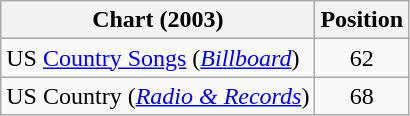<table class="wikitable">
<tr>
<th>Chart (2003)</th>
<th>Position</th>
</tr>
<tr>
<td>US <a href='#'>Country Songs</a> (<a href='#'><em>Billboard</em></a>)</td>
<td align="center">62</td>
</tr>
<tr>
<td>US Country (<em><a href='#'>Radio & Records</a></em>)</td>
<td align="center">68</td>
</tr>
</table>
